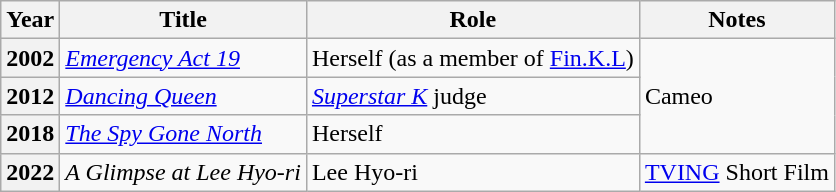<table class="wikitable plainrowheaders">
<tr>
<th scope="col">Year</th>
<th scope="col">Title</th>
<th scope="col">Role</th>
<th scope="col">Notes</th>
</tr>
<tr>
<th scope="row">2002</th>
<td><em><a href='#'>Emergency Act 19</a></em></td>
<td>Herself (as a member of <a href='#'>Fin.K.L</a>)</td>
<td rowspan="3">Cameo</td>
</tr>
<tr>
<th scope="row">2012</th>
<td><em><a href='#'>Dancing Queen</a></em></td>
<td><em><a href='#'>Superstar K</a></em> judge</td>
</tr>
<tr>
<th scope="row">2018</th>
<td><em><a href='#'>The Spy Gone North</a></em></td>
<td>Herself</td>
</tr>
<tr>
<th scope="row">2022</th>
<td><em>A Glimpse at Lee Hyo-ri</em></td>
<td>Lee Hyo-ri</td>
<td><a href='#'>TVING</a> Short Film</td>
</tr>
</table>
